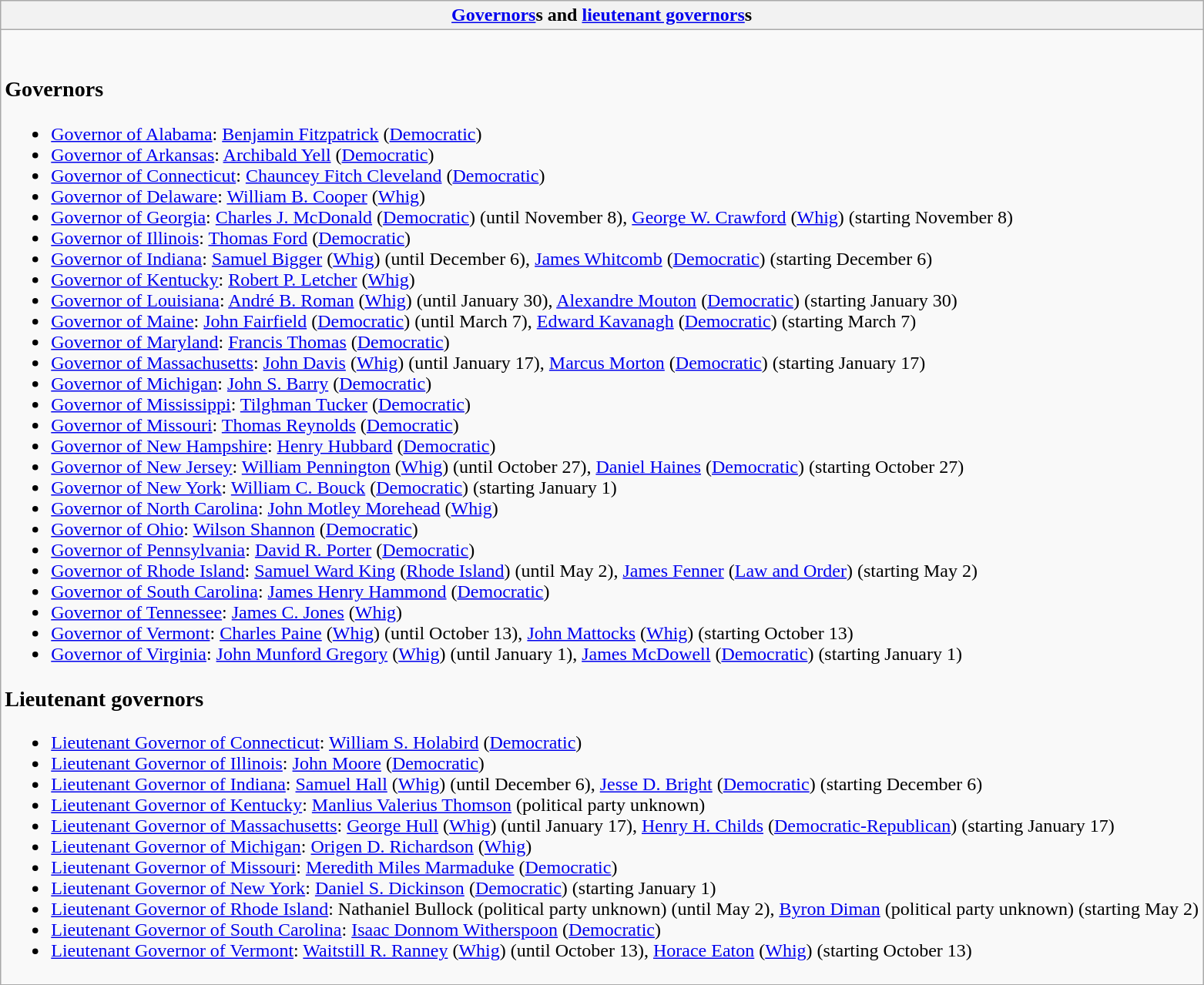<table class="wikitable collapsible collapsed">
<tr>
<th><a href='#'>Governors</a>s and <a href='#'>lieutenant governors</a>s</th>
</tr>
<tr>
<td><br><h3>Governors</h3><ul><li><a href='#'>Governor of Alabama</a>: <a href='#'>Benjamin Fitzpatrick</a> (<a href='#'>Democratic</a>)</li><li><a href='#'>Governor of Arkansas</a>: <a href='#'>Archibald Yell</a> (<a href='#'>Democratic</a>)</li><li><a href='#'>Governor of Connecticut</a>: <a href='#'>Chauncey Fitch Cleveland</a> (<a href='#'>Democratic</a>)</li><li><a href='#'>Governor of Delaware</a>: <a href='#'>William B. Cooper</a> (<a href='#'>Whig</a>)</li><li><a href='#'>Governor of Georgia</a>: <a href='#'>Charles J. McDonald</a> (<a href='#'>Democratic</a>) (until November 8), <a href='#'>George W. Crawford</a> (<a href='#'>Whig</a>) (starting November 8)</li><li><a href='#'>Governor of Illinois</a>: <a href='#'>Thomas Ford</a> (<a href='#'>Democratic</a>)</li><li><a href='#'>Governor of Indiana</a>: <a href='#'>Samuel Bigger</a> (<a href='#'>Whig</a>) (until December 6), <a href='#'>James Whitcomb</a> (<a href='#'>Democratic</a>) (starting December 6)</li><li><a href='#'>Governor of Kentucky</a>: <a href='#'>Robert P. Letcher</a> (<a href='#'>Whig</a>)</li><li><a href='#'>Governor of Louisiana</a>: <a href='#'>André B. Roman</a> (<a href='#'>Whig</a>) (until January 30), <a href='#'>Alexandre Mouton</a> (<a href='#'>Democratic</a>) (starting January 30)</li><li><a href='#'>Governor of Maine</a>: <a href='#'>John Fairfield</a> (<a href='#'>Democratic</a>) (until March 7), <a href='#'>Edward Kavanagh</a> (<a href='#'>Democratic</a>) (starting March 7)</li><li><a href='#'>Governor of Maryland</a>: <a href='#'>Francis Thomas</a> (<a href='#'>Democratic</a>)</li><li><a href='#'>Governor of Massachusetts</a>: <a href='#'>John Davis</a> (<a href='#'>Whig</a>) (until January 17), <a href='#'>Marcus Morton</a> (<a href='#'>Democratic</a>) (starting January 17)</li><li><a href='#'>Governor of Michigan</a>: <a href='#'>John S. Barry</a> (<a href='#'>Democratic</a>)</li><li><a href='#'>Governor of Mississippi</a>: <a href='#'>Tilghman Tucker</a> (<a href='#'>Democratic</a>)</li><li><a href='#'>Governor of Missouri</a>: <a href='#'>Thomas Reynolds</a> (<a href='#'>Democratic</a>)</li><li><a href='#'>Governor of New Hampshire</a>: <a href='#'>Henry Hubbard</a> (<a href='#'>Democratic</a>)</li><li><a href='#'>Governor of New Jersey</a>: <a href='#'>William Pennington</a> (<a href='#'>Whig</a>) (until October 27), <a href='#'>Daniel Haines</a> (<a href='#'>Democratic</a>) (starting October 27)</li><li><a href='#'>Governor of New York</a>: <a href='#'>William C. Bouck</a> (<a href='#'>Democratic</a>) (starting January 1)</li><li><a href='#'>Governor of North Carolina</a>: <a href='#'>John Motley Morehead</a> (<a href='#'>Whig</a>)</li><li><a href='#'>Governor of Ohio</a>: <a href='#'>Wilson Shannon</a> (<a href='#'>Democratic</a>)</li><li><a href='#'>Governor of Pennsylvania</a>: <a href='#'>David R. Porter</a> (<a href='#'>Democratic</a>)</li><li><a href='#'>Governor of Rhode Island</a>: <a href='#'>Samuel Ward King</a> (<a href='#'>Rhode Island</a>) (until May 2), <a href='#'>James Fenner</a> (<a href='#'>Law and Order</a>) (starting May 2)</li><li><a href='#'>Governor of South Carolina</a>: <a href='#'>James Henry Hammond</a> (<a href='#'>Democratic</a>)</li><li><a href='#'>Governor of Tennessee</a>: <a href='#'>James C. Jones</a> (<a href='#'>Whig</a>)</li><li><a href='#'>Governor of Vermont</a>: <a href='#'>Charles Paine</a> (<a href='#'>Whig</a>) (until October 13), <a href='#'>John Mattocks</a> (<a href='#'>Whig</a>) (starting October 13)</li><li><a href='#'>Governor of Virginia</a>: <a href='#'>John Munford Gregory</a> (<a href='#'>Whig</a>) (until January 1), <a href='#'>James McDowell</a> (<a href='#'>Democratic</a>) (starting January 1)</li></ul><h3>Lieutenant governors</h3><ul><li><a href='#'>Lieutenant Governor of Connecticut</a>: <a href='#'>William S. Holabird</a> (<a href='#'>Democratic</a>)</li><li><a href='#'>Lieutenant Governor of Illinois</a>: <a href='#'>John Moore</a> (<a href='#'>Democratic</a>)</li><li><a href='#'>Lieutenant Governor of Indiana</a>: <a href='#'>Samuel Hall</a> (<a href='#'>Whig</a>) (until December 6), <a href='#'>Jesse D. Bright</a> (<a href='#'>Democratic</a>) (starting December 6)</li><li><a href='#'>Lieutenant Governor of Kentucky</a>: <a href='#'>Manlius Valerius Thomson</a> (political party unknown)</li><li><a href='#'>Lieutenant Governor of Massachusetts</a>: <a href='#'>George Hull</a> (<a href='#'>Whig</a>) (until January 17), <a href='#'>Henry H. Childs</a> (<a href='#'>Democratic-Republican</a>) (starting January 17)</li><li><a href='#'>Lieutenant Governor of Michigan</a>: <a href='#'>Origen D. Richardson</a> (<a href='#'>Whig</a>)</li><li><a href='#'>Lieutenant Governor of Missouri</a>: <a href='#'>Meredith Miles Marmaduke</a> (<a href='#'>Democratic</a>)</li><li><a href='#'>Lieutenant Governor of New York</a>: <a href='#'>Daniel S. Dickinson</a> (<a href='#'>Democratic</a>) (starting January 1)</li><li><a href='#'>Lieutenant Governor of Rhode Island</a>: Nathaniel Bullock (political party unknown) (until May 2), <a href='#'>Byron Diman</a> (political party unknown) (starting May 2)</li><li><a href='#'>Lieutenant Governor of South Carolina</a>: <a href='#'>Isaac Donnom Witherspoon</a> (<a href='#'>Democratic</a>)</li><li><a href='#'>Lieutenant Governor of Vermont</a>: <a href='#'>Waitstill R. Ranney</a> (<a href='#'>Whig</a>) (until October 13), <a href='#'>Horace Eaton</a> (<a href='#'>Whig</a>) (starting October 13)</li></ul></td>
</tr>
</table>
